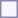<table style="text-align:center; border:1px solid #8888aa; background:#f7f8ff; padding:5px; font-size:95%; margin:0 12px 12px 0;">
</table>
